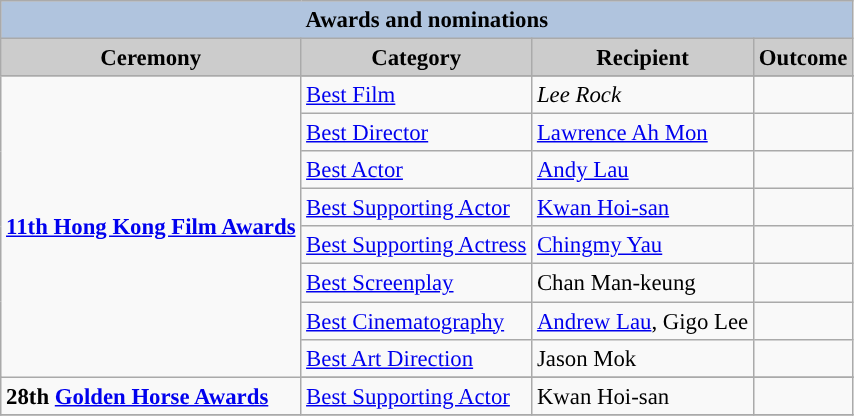<table class="wikitable" style="font-size:95%;" ;>
<tr style="background:#ccc; text-align:center;">
<th colspan="4" style="background: LightSteelBlue;">Awards and nominations</th>
</tr>
<tr style="background:#ccc; text-align:center;">
<th style="background:#ccc">Ceremony</th>
<th style="background:#ccc">Category</th>
<th style="background:#ccc">Recipient</th>
<th style="background:#ccc">Outcome</th>
</tr>
<tr>
<td rowspan=9><strong><a href='#'>11th Hong Kong Film Awards</a></strong></td>
</tr>
<tr>
<td><a href='#'>Best Film</a></td>
<td><em>Lee Rock</em></td>
<td></td>
</tr>
<tr>
<td><a href='#'>Best Director</a></td>
<td><a href='#'>Lawrence Ah Mon</a></td>
<td></td>
</tr>
<tr>
<td><a href='#'>Best Actor</a></td>
<td><a href='#'>Andy Lau</a></td>
<td></td>
</tr>
<tr>
<td><a href='#'>Best Supporting Actor</a></td>
<td><a href='#'>Kwan Hoi-san</a></td>
<td></td>
</tr>
<tr>
<td><a href='#'>Best Supporting Actress</a></td>
<td><a href='#'>Chingmy Yau</a></td>
<td></td>
</tr>
<tr>
<td><a href='#'>Best Screenplay</a></td>
<td>Chan Man-keung</td>
<td></td>
</tr>
<tr>
<td><a href='#'>Best Cinematography</a></td>
<td><a href='#'>Andrew Lau</a>, Gigo Lee</td>
<td></td>
</tr>
<tr>
<td><a href='#'>Best Art Direction</a></td>
<td>Jason Mok</td>
<td></td>
</tr>
<tr>
<td rowspan=2><strong>28th <a href='#'>Golden Horse Awards</a></strong></td>
</tr>
<tr>
<td><a href='#'>Best Supporting Actor</a></td>
<td>Kwan Hoi-san</td>
<td></td>
</tr>
<tr>
</tr>
</table>
